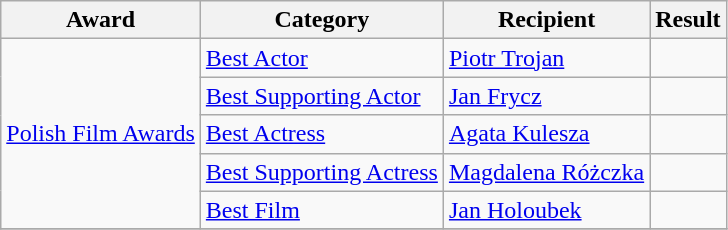<table class="wikitable plainrowheaders sortable">
<tr>
<th scope="col">Award</th>
<th scope="col">Category</th>
<th scope="col">Recipient</th>
<th scope="col">Result</th>
</tr>
<tr>
<td rowspan="5"><a href='#'>Polish Film Awards</a></td>
<td><a href='#'>Best Actor</a></td>
<td><a href='#'>Piotr Trojan</a></td>
<td></td>
</tr>
<tr>
<td><a href='#'>Best Supporting Actor</a></td>
<td><a href='#'>Jan Frycz</a></td>
<td></td>
</tr>
<tr>
<td><a href='#'>Best Actress</a></td>
<td><a href='#'>Agata Kulesza</a></td>
<td></td>
</tr>
<tr>
<td><a href='#'>Best Supporting Actress</a></td>
<td><a href='#'>Magdalena Różczka</a></td>
<td></td>
</tr>
<tr>
<td><a href='#'>Best Film</a></td>
<td><a href='#'>Jan Holoubek</a></td>
<td></td>
</tr>
<tr>
</tr>
</table>
